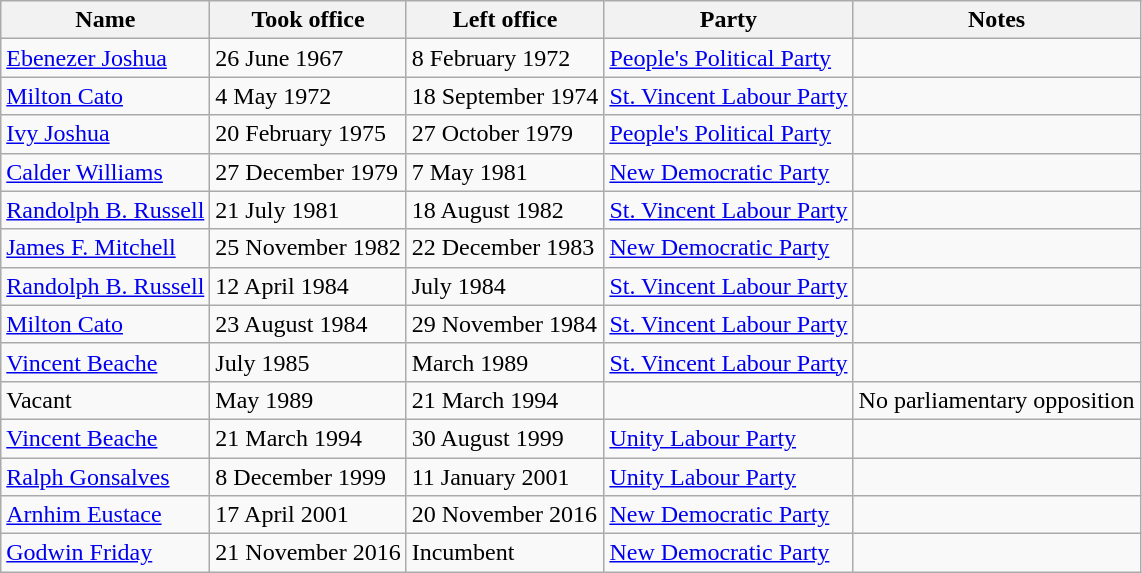<table class="wikitable">
<tr>
<th>Name</th>
<th>Took office</th>
<th>Left office</th>
<th>Party</th>
<th>Notes</th>
</tr>
<tr>
<td><a href='#'>Ebenezer Joshua</a></td>
<td>26 June 1967</td>
<td>8 February 1972</td>
<td><a href='#'>People's Political Party</a></td>
<td></td>
</tr>
<tr>
<td><a href='#'>Milton Cato</a></td>
<td>4 May 1972</td>
<td>18 September 1974</td>
<td><a href='#'>St. Vincent Labour Party</a></td>
<td></td>
</tr>
<tr>
<td><a href='#'>Ivy Joshua</a></td>
<td>20 February 1975</td>
<td>27 October 1979</td>
<td><a href='#'>People's Political Party</a></td>
<td></td>
</tr>
<tr>
<td><a href='#'>Calder Williams</a></td>
<td>27 December 1979</td>
<td>7 May 1981</td>
<td><a href='#'>New Democratic Party</a></td>
<td></td>
</tr>
<tr>
<td><a href='#'>Randolph B. Russell</a></td>
<td>21 July 1981</td>
<td>18 August 1982</td>
<td><a href='#'>St. Vincent Labour Party</a></td>
<td></td>
</tr>
<tr>
<td><a href='#'>James F. Mitchell</a></td>
<td>25 November 1982</td>
<td>22 December 1983</td>
<td><a href='#'>New Democratic Party</a></td>
<td></td>
</tr>
<tr>
<td><a href='#'>Randolph B. Russell</a></td>
<td>12 April 1984</td>
<td>July 1984</td>
<td><a href='#'>St. Vincent Labour Party</a></td>
<td></td>
</tr>
<tr>
<td><a href='#'>Milton Cato</a></td>
<td>23 August 1984</td>
<td>29 November 1984</td>
<td><a href='#'>St. Vincent Labour Party</a></td>
<td></td>
</tr>
<tr>
<td><a href='#'>Vincent Beache</a></td>
<td>July 1985</td>
<td>March 1989</td>
<td><a href='#'>St. Vincent Labour Party</a></td>
<td></td>
</tr>
<tr>
<td>Vacant</td>
<td>May 1989</td>
<td>21 March 1994</td>
<td></td>
<td>No parliamentary opposition</td>
</tr>
<tr>
<td><a href='#'>Vincent Beache</a></td>
<td>21 March 1994</td>
<td>30 August 1999</td>
<td><a href='#'>Unity Labour Party</a></td>
<td></td>
</tr>
<tr>
<td><a href='#'>Ralph Gonsalves</a></td>
<td>8 December 1999</td>
<td>11 January 2001</td>
<td><a href='#'>Unity Labour Party</a></td>
<td></td>
</tr>
<tr>
<td><a href='#'>Arnhim Eustace</a></td>
<td>17 April 2001</td>
<td>20 November 2016</td>
<td><a href='#'>New Democratic Party</a></td>
<td></td>
</tr>
<tr>
<td><a href='#'>Godwin Friday</a></td>
<td>21 November 2016</td>
<td>Incumbent</td>
<td><a href='#'>New Democratic Party</a></td>
<td></td>
</tr>
</table>
